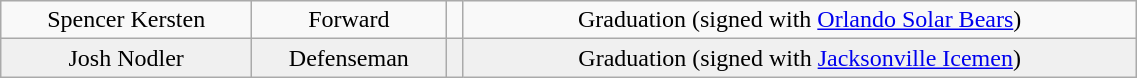<table class="wikitable" width="60%">
<tr align="center" bgcolor="">
<td>Spencer Kersten</td>
<td>Forward</td>
<td></td>
<td>Graduation (signed with <a href='#'>Orlando Solar Bears</a>)</td>
</tr>
<tr align="center" bgcolor="f0f0f0">
<td>Josh Nodler</td>
<td>Defenseman</td>
<td></td>
<td>Graduation (signed with <a href='#'>Jacksonville Icemen</a>)</td>
</tr>
</table>
